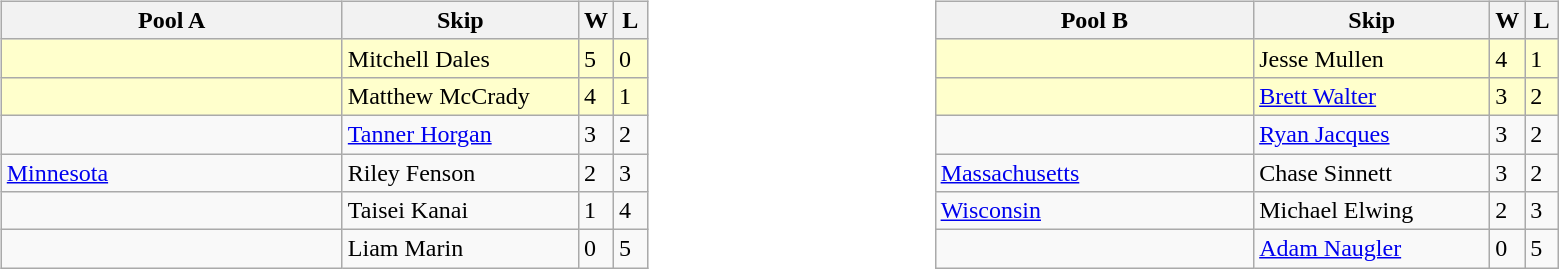<table>
<tr>
<td valign=top width=10%><br><table class="wikitable">
<tr>
<th width=220>Pool A</th>
<th width=150>Skip</th>
<th width=15>W</th>
<th width=15>L</th>
</tr>
<tr bgcolor=#ffffcc>
<td></td>
<td>Mitchell Dales</td>
<td>5</td>
<td>0</td>
</tr>
<tr bgcolor=#ffffcc>
<td></td>
<td>Matthew McCrady</td>
<td>4</td>
<td>1</td>
</tr>
<tr>
<td></td>
<td><a href='#'>Tanner Horgan</a></td>
<td>3</td>
<td>2</td>
</tr>
<tr>
<td> <a href='#'>Minnesota</a></td>
<td>Riley Fenson</td>
<td>2</td>
<td>3</td>
</tr>
<tr>
<td></td>
<td>Taisei Kanai</td>
<td>1</td>
<td>4</td>
</tr>
<tr>
<td></td>
<td>Liam Marin</td>
<td>0</td>
<td>5</td>
</tr>
</table>
</td>
<td valign=top width=10%><br><table class="wikitable">
<tr>
<th width=205>Pool B</th>
<th width=150>Skip</th>
<th width=15>W</th>
<th width=15>L</th>
</tr>
<tr bgcolor=#ffffcc>
<td></td>
<td>Jesse Mullen</td>
<td>4</td>
<td>1</td>
</tr>
<tr bgcolor=#ffffcc>
<td></td>
<td><a href='#'>Brett Walter</a></td>
<td>3</td>
<td>2</td>
</tr>
<tr>
<td></td>
<td><a href='#'>Ryan Jacques</a></td>
<td>3</td>
<td>2</td>
</tr>
<tr>
<td> <a href='#'>Massachusetts</a></td>
<td>Chase Sinnett</td>
<td>3</td>
<td>2</td>
</tr>
<tr>
<td> <a href='#'>Wisconsin</a></td>
<td>Michael Elwing</td>
<td>2</td>
<td>3</td>
</tr>
<tr>
<td></td>
<td><a href='#'>Adam Naugler</a></td>
<td>0</td>
<td>5</td>
</tr>
</table>
</td>
</tr>
</table>
